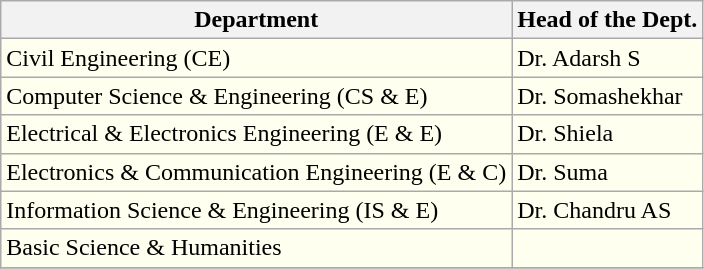<table class="wikitable" style="background:#ffffef;">
<tr>
<th>Department</th>
<th>Head of the Dept.</th>
</tr>
<tr>
<td>Civil Engineering (CE)</td>
<td>Dr. Adarsh S</td>
</tr>
<tr>
<td>Computer Science & Engineering (CS & E)</td>
<td>Dr. Somashekhar</td>
</tr>
<tr>
<td>Electrical & Electronics Engineering (E & E)</td>
<td>Dr. Shiela</td>
</tr>
<tr>
<td>Electronics & Communication Engineering (E & C)</td>
<td>Dr. Suma</td>
</tr>
<tr>
<td>Information Science & Engineering (IS & E)</td>
<td>Dr. Chandru AS</td>
</tr>
<tr>
<td>Basic Science & Humanities</td>
<td></td>
</tr>
<tr>
</tr>
</table>
